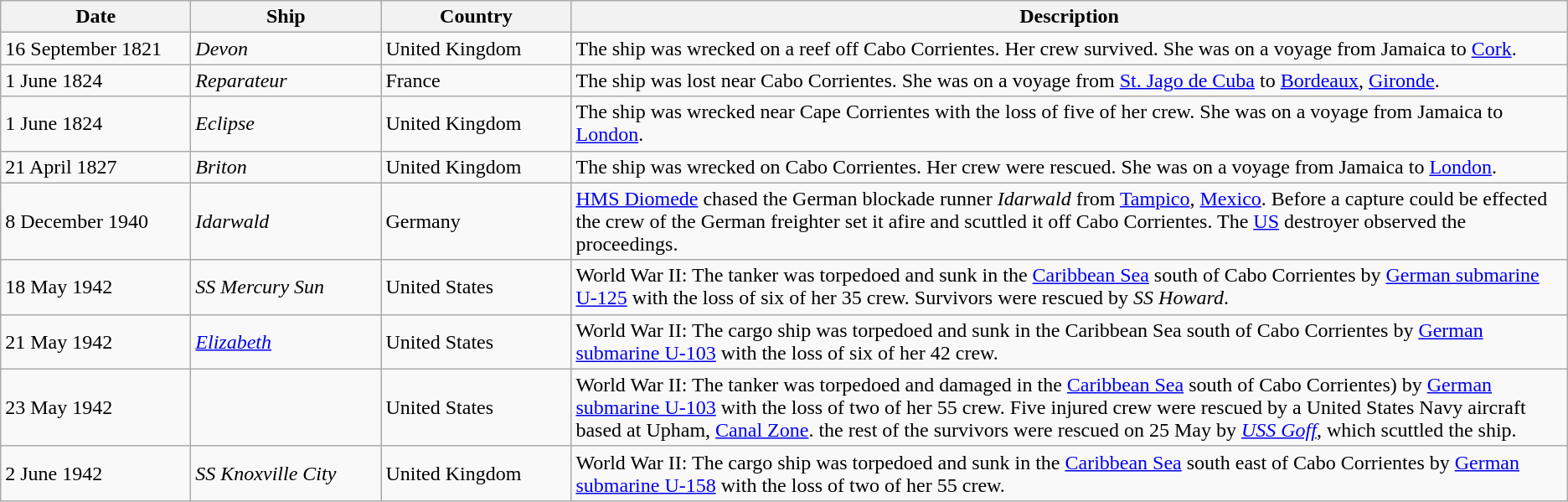<table class=wikitable>
<tr>
<th style="width:9em;">Date</th>
<th style="width:9em;">Ship</th>
<th style="width:9em;">Country</th>
<th>Description</th>
</tr>
<tr>
<td>16 September 1821</td>
<td><em>Devon</em></td>
<td>United Kingdom</td>
<td>The ship was wrecked on a reef off Cabo Corrientes. Her crew survived. She was on a voyage from Jamaica to <a href='#'>Cork</a>.</td>
</tr>
<tr>
<td>1 June 1824</td>
<td><em>Reparateur</em></td>
<td>France</td>
<td>The ship was lost near Cabo Corrientes. She was on a voyage from <a href='#'>St. Jago de Cuba</a> to <a href='#'>Bordeaux</a>, <a href='#'>Gironde</a>.</td>
</tr>
<tr>
<td>1 June 1824</td>
<td><em>Eclipse</em></td>
<td>United Kingdom</td>
<td>The ship was wrecked near Cape Corrientes with the loss of five of her crew. She was on a voyage from Jamaica to <a href='#'>London</a>.</td>
</tr>
<tr>
<td>21 April 1827</td>
<td><em>Briton</em></td>
<td>United Kingdom</td>
<td>The ship was wrecked on Cabo Corrientes. Her crew were rescued. She was on a voyage from Jamaica to <a href='#'>London</a>.</td>
</tr>
<tr>
<td>8 December 1940</td>
<td><em>Idarwald</em></td>
<td>Germany</td>
<td><a href='#'>HMS Diomede</a> chased the German blockade runner <em>Idarwald</em> from <a href='#'>Tampico</a>, <a href='#'>Mexico</a>. Before a capture could be effected the crew of the German freighter set it afire and scuttled it off Cabo Corrientes. The <a href='#'>US</a> destroyer  observed the proceedings.</td>
</tr>
<tr>
<td>18 May 1942</td>
<td><em>SS Mercury Sun</em></td>
<td>United States</td>
<td>World War II: The tanker was torpedoed and sunk in the <a href='#'>Caribbean Sea</a>  south of Cabo Corrientes by <a href='#'>German submarine U-125</a> with the loss of six of her 35 crew. Survivors were rescued by <em>SS Howard</em>.</td>
</tr>
<tr>
<td>21 May 1942</td>
<td><em><a href='#'>Elizabeth</a></em></td>
<td>United States</td>
<td>World War II: The cargo ship was torpedoed and sunk in the Caribbean Sea  south of Cabo Corrientes by <a href='#'>German submarine U-103</a> with the loss of six of her 42 crew.</td>
</tr>
<tr>
<td>23 May 1942</td>
<td></td>
<td>United States</td>
<td>World War II: The tanker was torpedoed and damaged in the <a href='#'>Caribbean Sea</a>  south of Cabo Corrientes) by <a href='#'>German submarine U-103</a> with the loss of two of her 55 crew. Five injured crew were rescued by a United States Navy aircraft based at Upham, <a href='#'>Canal Zone</a>. the rest of the survivors were rescued on 25 May by <em><a href='#'>USS Goff</a></em>, which scuttled the ship.</td>
</tr>
<tr>
<td>2 June 1942</td>
<td><em>SS Knoxville City</em></td>
<td>United Kingdom</td>
<td>World War II: The cargo ship was torpedoed and sunk in the <a href='#'>Caribbean Sea</a>  south east of Cabo Corrientes by <a href='#'>German submarine U-158</a> with the loss of two of her 55 crew.</td>
</tr>
</table>
